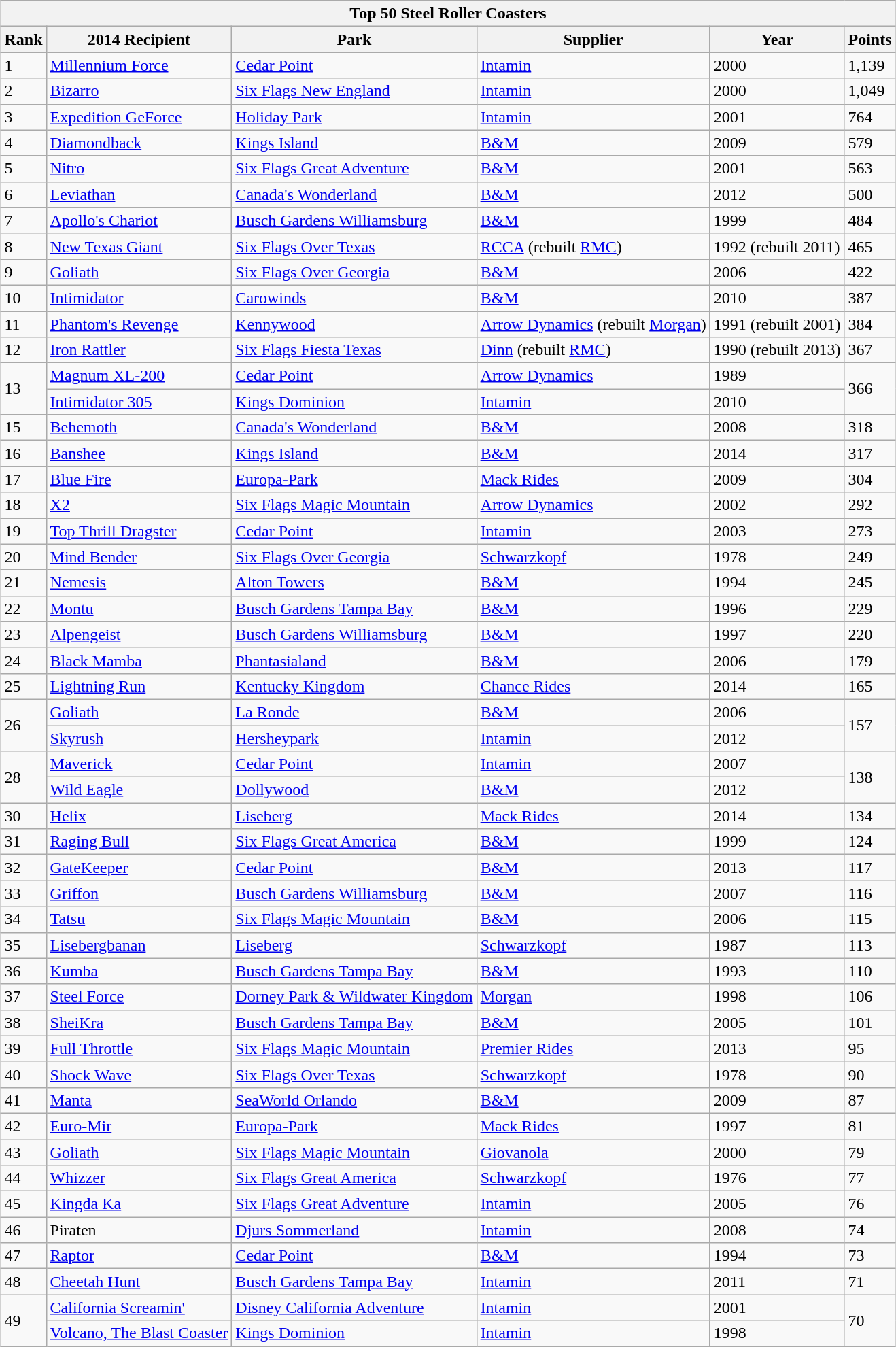<table class="wikitable" style="margin:1em auto;">
<tr>
<th colspan="500"><strong>Top 50 Steel Roller Coasters</strong></th>
</tr>
<tr>
<th>Rank</th>
<th>2014 Recipient</th>
<th>Park</th>
<th>Supplier</th>
<th>Year</th>
<th>Points</th>
</tr>
<tr>
<td>1</td>
<td><a href='#'>Millennium Force</a></td>
<td><a href='#'>Cedar Point</a></td>
<td><a href='#'>Intamin</a></td>
<td>2000</td>
<td>1,139</td>
</tr>
<tr>
<td>2</td>
<td><a href='#'>Bizarro</a></td>
<td><a href='#'>Six Flags New England</a></td>
<td><a href='#'>Intamin</a></td>
<td>2000</td>
<td>1,049</td>
</tr>
<tr>
<td>3</td>
<td><a href='#'>Expedition GeForce</a></td>
<td><a href='#'>Holiday Park</a></td>
<td><a href='#'>Intamin</a></td>
<td>2001</td>
<td>764</td>
</tr>
<tr>
<td>4</td>
<td><a href='#'>Diamondback</a></td>
<td><a href='#'>Kings Island</a></td>
<td><a href='#'>B&M</a></td>
<td>2009</td>
<td>579</td>
</tr>
<tr>
<td>5</td>
<td><a href='#'>Nitro</a></td>
<td><a href='#'>Six Flags Great Adventure</a></td>
<td><a href='#'>B&M</a></td>
<td>2001</td>
<td>563</td>
</tr>
<tr>
<td>6</td>
<td><a href='#'>Leviathan</a></td>
<td><a href='#'>Canada's Wonderland</a></td>
<td><a href='#'>B&M</a></td>
<td>2012</td>
<td>500</td>
</tr>
<tr>
<td>7</td>
<td><a href='#'>Apollo's Chariot</a></td>
<td><a href='#'>Busch Gardens Williamsburg</a></td>
<td><a href='#'>B&M</a></td>
<td>1999</td>
<td>484</td>
</tr>
<tr>
<td>8</td>
<td><a href='#'>New Texas Giant</a></td>
<td><a href='#'>Six Flags Over Texas</a></td>
<td><a href='#'>RCCA</a> (rebuilt <a href='#'>RMC</a>)</td>
<td>1992 (rebuilt 2011)</td>
<td>465</td>
</tr>
<tr>
<td>9</td>
<td><a href='#'>Goliath</a></td>
<td><a href='#'>Six Flags Over Georgia</a></td>
<td><a href='#'>B&M</a></td>
<td>2006</td>
<td>422</td>
</tr>
<tr>
<td>10</td>
<td><a href='#'>Intimidator</a></td>
<td><a href='#'>Carowinds</a></td>
<td><a href='#'>B&M</a></td>
<td>2010</td>
<td>387</td>
</tr>
<tr>
<td>11</td>
<td><a href='#'>Phantom's Revenge</a></td>
<td><a href='#'>Kennywood</a></td>
<td><a href='#'>Arrow Dynamics</a> (rebuilt <a href='#'>Morgan</a>)</td>
<td>1991 (rebuilt 2001)</td>
<td>384</td>
</tr>
<tr>
<td>12</td>
<td><a href='#'>Iron Rattler</a></td>
<td><a href='#'>Six Flags Fiesta Texas</a></td>
<td><a href='#'>Dinn</a> (rebuilt <a href='#'>RMC</a>)</td>
<td>1990 (rebuilt 2013)</td>
<td>367</td>
</tr>
<tr>
<td rowspan="2">13</td>
<td><a href='#'>Magnum XL-200</a></td>
<td><a href='#'>Cedar Point</a></td>
<td><a href='#'>Arrow Dynamics</a></td>
<td>1989</td>
<td rowspan="2">366</td>
</tr>
<tr>
<td><a href='#'>Intimidator 305</a></td>
<td><a href='#'>Kings Dominion</a></td>
<td><a href='#'>Intamin</a></td>
<td>2010</td>
</tr>
<tr>
<td>15</td>
<td><a href='#'>Behemoth</a></td>
<td><a href='#'>Canada's Wonderland</a></td>
<td><a href='#'>B&M</a></td>
<td>2008</td>
<td>318</td>
</tr>
<tr>
<td>16</td>
<td><a href='#'>Banshee</a></td>
<td><a href='#'>Kings Island</a></td>
<td><a href='#'>B&M</a></td>
<td>2014</td>
<td>317</td>
</tr>
<tr>
<td>17</td>
<td><a href='#'>Blue Fire</a></td>
<td><a href='#'>Europa-Park</a></td>
<td><a href='#'>Mack Rides</a></td>
<td>2009</td>
<td>304</td>
</tr>
<tr>
<td>18</td>
<td><a href='#'>X2</a></td>
<td><a href='#'>Six Flags Magic Mountain</a></td>
<td><a href='#'>Arrow Dynamics</a></td>
<td>2002</td>
<td>292</td>
</tr>
<tr>
<td>19</td>
<td><a href='#'>Top Thrill Dragster</a></td>
<td><a href='#'>Cedar Point</a></td>
<td><a href='#'>Intamin</a></td>
<td>2003</td>
<td>273</td>
</tr>
<tr>
<td>20</td>
<td><a href='#'>Mind Bender</a></td>
<td><a href='#'>Six Flags Over Georgia</a></td>
<td><a href='#'>Schwarzkopf</a></td>
<td>1978</td>
<td>249</td>
</tr>
<tr>
<td>21</td>
<td><a href='#'>Nemesis</a></td>
<td><a href='#'>Alton Towers</a></td>
<td><a href='#'>B&M</a></td>
<td>1994</td>
<td>245</td>
</tr>
<tr>
<td>22</td>
<td><a href='#'>Montu</a></td>
<td><a href='#'>Busch Gardens Tampa Bay</a></td>
<td><a href='#'>B&M</a></td>
<td>1996</td>
<td>229</td>
</tr>
<tr>
<td>23</td>
<td><a href='#'>Alpengeist</a></td>
<td><a href='#'>Busch Gardens Williamsburg</a></td>
<td><a href='#'>B&M</a></td>
<td>1997</td>
<td>220</td>
</tr>
<tr>
<td>24</td>
<td><a href='#'>Black Mamba</a></td>
<td><a href='#'>Phantasialand</a></td>
<td><a href='#'>B&M</a></td>
<td>2006</td>
<td>179</td>
</tr>
<tr>
<td>25</td>
<td><a href='#'>Lightning Run</a></td>
<td><a href='#'>Kentucky Kingdom</a></td>
<td><a href='#'>Chance Rides</a></td>
<td>2014</td>
<td>165</td>
</tr>
<tr>
<td rowspan="2">26</td>
<td><a href='#'>Goliath</a></td>
<td><a href='#'>La Ronde</a></td>
<td><a href='#'>B&M</a></td>
<td>2006</td>
<td rowspan="2">157</td>
</tr>
<tr>
<td><a href='#'>Skyrush</a></td>
<td><a href='#'>Hersheypark</a></td>
<td><a href='#'>Intamin</a></td>
<td>2012</td>
</tr>
<tr>
<td rowspan="2">28</td>
<td><a href='#'>Maverick</a></td>
<td><a href='#'>Cedar Point</a></td>
<td><a href='#'>Intamin</a></td>
<td>2007</td>
<td rowspan="2">138</td>
</tr>
<tr>
<td><a href='#'>Wild Eagle</a></td>
<td><a href='#'>Dollywood</a></td>
<td><a href='#'>B&M</a></td>
<td>2012</td>
</tr>
<tr>
<td>30</td>
<td><a href='#'>Helix</a></td>
<td><a href='#'>Liseberg</a></td>
<td><a href='#'>Mack Rides</a></td>
<td>2014</td>
<td>134</td>
</tr>
<tr>
<td>31</td>
<td><a href='#'>Raging Bull</a></td>
<td><a href='#'>Six Flags Great America</a></td>
<td><a href='#'>B&M</a></td>
<td>1999</td>
<td>124</td>
</tr>
<tr>
<td>32</td>
<td><a href='#'>GateKeeper</a></td>
<td><a href='#'>Cedar Point</a></td>
<td><a href='#'>B&M</a></td>
<td>2013</td>
<td>117</td>
</tr>
<tr>
<td>33</td>
<td><a href='#'>Griffon</a></td>
<td><a href='#'>Busch Gardens Williamsburg</a></td>
<td><a href='#'>B&M</a></td>
<td>2007</td>
<td>116</td>
</tr>
<tr>
<td>34</td>
<td><a href='#'>Tatsu</a></td>
<td><a href='#'>Six Flags Magic Mountain</a></td>
<td><a href='#'>B&M</a></td>
<td>2006</td>
<td>115</td>
</tr>
<tr>
<td>35</td>
<td><a href='#'>Lisebergbanan</a></td>
<td><a href='#'>Liseberg</a></td>
<td><a href='#'>Schwarzkopf</a></td>
<td>1987</td>
<td>113</td>
</tr>
<tr>
<td>36</td>
<td><a href='#'>Kumba</a></td>
<td><a href='#'>Busch Gardens Tampa Bay</a></td>
<td><a href='#'>B&M</a></td>
<td>1993</td>
<td>110</td>
</tr>
<tr>
<td>37</td>
<td><a href='#'>Steel Force</a></td>
<td><a href='#'>Dorney Park & Wildwater Kingdom</a></td>
<td><a href='#'>Morgan</a></td>
<td>1998</td>
<td>106</td>
</tr>
<tr>
<td>38</td>
<td><a href='#'>SheiKra</a></td>
<td><a href='#'>Busch Gardens Tampa Bay</a></td>
<td><a href='#'>B&M</a></td>
<td>2005</td>
<td>101</td>
</tr>
<tr>
<td>39</td>
<td><a href='#'>Full Throttle</a></td>
<td><a href='#'>Six Flags Magic Mountain</a></td>
<td><a href='#'>Premier Rides</a></td>
<td>2013</td>
<td>95</td>
</tr>
<tr>
<td>40</td>
<td><a href='#'>Shock Wave</a></td>
<td><a href='#'>Six Flags Over Texas</a></td>
<td><a href='#'>Schwarzkopf</a></td>
<td>1978</td>
<td>90</td>
</tr>
<tr>
<td>41</td>
<td><a href='#'>Manta</a></td>
<td><a href='#'>SeaWorld Orlando</a></td>
<td><a href='#'>B&M</a></td>
<td>2009</td>
<td>87</td>
</tr>
<tr>
<td>42</td>
<td><a href='#'>Euro-Mir</a></td>
<td><a href='#'>Europa-Park</a></td>
<td><a href='#'>Mack Rides</a></td>
<td>1997</td>
<td>81</td>
</tr>
<tr>
<td>43</td>
<td><a href='#'>Goliath</a></td>
<td><a href='#'>Six Flags Magic Mountain</a></td>
<td><a href='#'>Giovanola</a></td>
<td>2000</td>
<td>79</td>
</tr>
<tr>
<td>44</td>
<td><a href='#'>Whizzer</a></td>
<td><a href='#'>Six Flags Great America</a></td>
<td><a href='#'>Schwarzkopf</a></td>
<td>1976</td>
<td>77</td>
</tr>
<tr>
<td>45</td>
<td><a href='#'>Kingda Ka</a></td>
<td><a href='#'>Six Flags Great Adventure</a></td>
<td><a href='#'>Intamin</a></td>
<td>2005</td>
<td>76</td>
</tr>
<tr>
<td>46</td>
<td>Piraten</td>
<td><a href='#'>Djurs Sommerland</a></td>
<td><a href='#'>Intamin</a></td>
<td>2008</td>
<td>74</td>
</tr>
<tr>
<td>47</td>
<td><a href='#'>Raptor</a></td>
<td><a href='#'>Cedar Point</a></td>
<td><a href='#'>B&M</a></td>
<td>1994</td>
<td>73</td>
</tr>
<tr>
<td>48</td>
<td><a href='#'>Cheetah Hunt</a></td>
<td><a href='#'>Busch Gardens Tampa Bay</a></td>
<td><a href='#'>Intamin</a></td>
<td>2011</td>
<td>71</td>
</tr>
<tr>
<td rowspan="2">49</td>
<td><a href='#'>California Screamin'</a></td>
<td><a href='#'>Disney California Adventure</a></td>
<td><a href='#'>Intamin</a></td>
<td>2001</td>
<td rowspan="2">70</td>
</tr>
<tr>
<td><a href='#'>Volcano, The Blast Coaster</a></td>
<td><a href='#'>Kings Dominion</a></td>
<td><a href='#'>Intamin</a></td>
<td>1998</td>
</tr>
</table>
